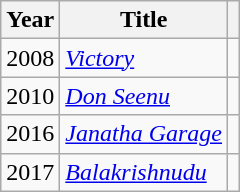<table class="wikitable sortable">
<tr>
<th scope="col">Year</th>
<th scope="col">Title</th>
<th scope="col" class="unsortable"></th>
</tr>
<tr>
<td>2008</td>
<td><em><a href='#'>Victory</a></em></td>
<td></td>
</tr>
<tr>
<td>2010</td>
<td><em><a href='#'>Don Seenu</a></em></td>
<td></td>
</tr>
<tr>
<td>2016</td>
<td><em><a href='#'>Janatha Garage</a></em></td>
<td></td>
</tr>
<tr>
<td>2017</td>
<td><em><a href='#'>Balakrishnudu</a></em></td>
<td></td>
</tr>
</table>
